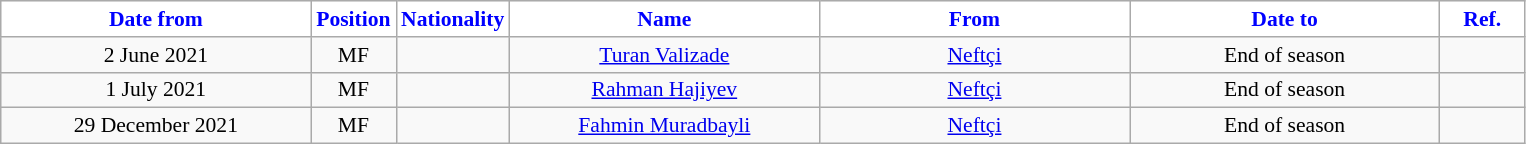<table class="wikitable" style="text-align:center; font-size:90%; ">
<tr>
<th style="background:white; color:blue; width:200px;">Date from</th>
<th style="background:white; color:blue; width:50px;">Position</th>
<th style="background:white; color:blue; width:50px;">Nationality</th>
<th style="background:white; color:blue; width:200px;">Name</th>
<th style="background:white; color:blue; width:200px;">From</th>
<th style="background:white; color:blue; width:200px;">Date to</th>
<th style="background:white; color:blue; width:50px;">Ref.</th>
</tr>
<tr>
<td>2 June 2021</td>
<td>MF</td>
<td></td>
<td><a href='#'>Turan Valizade</a></td>
<td><a href='#'>Neftçi</a></td>
<td>End of season</td>
<td></td>
</tr>
<tr>
<td>1 July 2021</td>
<td>MF</td>
<td></td>
<td><a href='#'>Rahman Hajiyev</a></td>
<td><a href='#'>Neftçi</a></td>
<td>End of season</td>
<td></td>
</tr>
<tr>
<td>29 December 2021</td>
<td>MF</td>
<td></td>
<td><a href='#'>Fahmin Muradbayli</a></td>
<td><a href='#'>Neftçi</a></td>
<td>End of season</td>
<td></td>
</tr>
</table>
